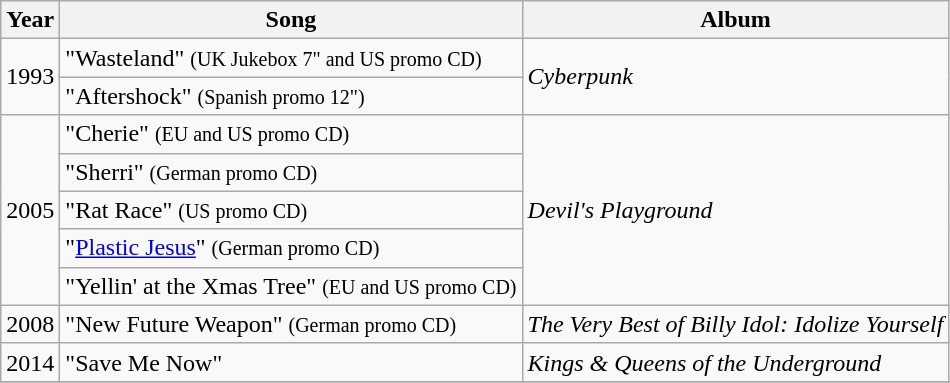<table class="wikitable">
<tr>
<th style="text-align:center; width:30px;">Year</th>
<th>Song</th>
<th>Album</th>
</tr>
<tr>
<td rowspan="2">1993</td>
<td>"Wasteland" <small>(UK Jukebox 7" and US promo CD)</small></td>
<td rowspan="2"><em>Cyberpunk</em></td>
</tr>
<tr>
<td>"Aftershock" <small>(Spanish promo 12")</small></td>
</tr>
<tr>
<td rowspan="5">2005</td>
<td>"Cherie" <small>(EU and US promo CD)</small></td>
<td rowspan="5"><em>Devil's Playground</em></td>
</tr>
<tr>
<td>"Sherri" <small>(German promo CD)</small></td>
</tr>
<tr>
<td>"Rat Race" <small>(US promo CD)</small></td>
</tr>
<tr>
<td>"<a href='#'>Plastic Jesus</a>" <small>(German promo CD)</small></td>
</tr>
<tr>
<td>"Yellin' at the Xmas Tree" <small>(EU and US promo CD)</small></td>
</tr>
<tr>
<td>2008</td>
<td>"New Future Weapon" <small>(German promo CD)</small></td>
<td><em>The Very Best of Billy Idol: Idolize Yourself</em></td>
</tr>
<tr>
<td>2014</td>
<td>"Save Me Now"</td>
<td><em>Kings & Queens of the Underground</em></td>
</tr>
<tr>
</tr>
</table>
